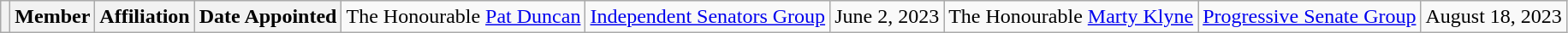<table class="wikitable sortable">
<tr>
<th></th>
<th>Member</th>
<th>Affiliation</th>
<th>Date Appointed<br></th>
<td>The Honourable <a href='#'>Pat Duncan</a></td>
<td><a href='#'>Independent Senators Group</a></td>
<td>June 2, 2023<br></td>
<td>The Honourable <a href='#'>Marty Klyne</a></td>
<td><a href='#'>Progressive Senate Group</a></td>
<td>August 18, 2023</td>
</tr>
</table>
